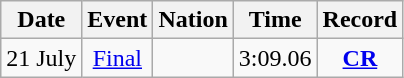<table class="wikitable" style=text-align:center>
<tr>
<th>Date</th>
<th>Event</th>
<th>Nation</th>
<th>Time</th>
<th>Record</th>
</tr>
<tr>
<td>21 July</td>
<td><a href='#'>Final</a></td>
<td align=left></td>
<td>3:09.06</td>
<td><strong><a href='#'>CR</a></strong></td>
</tr>
</table>
